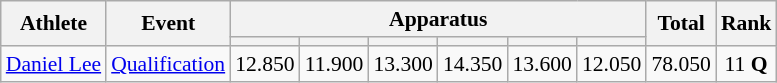<table class="wikitable" style="font-size:90%">
<tr>
<th rowspan=2>Athlete</th>
<th rowspan=2>Event</th>
<th colspan=6>Apparatus</th>
<th rowspan=2>Total</th>
<th rowspan=2>Rank</th>
</tr>
<tr style="font-size:95%">
<th></th>
<th></th>
<th></th>
<th></th>
<th></th>
<th></th>
</tr>
<tr align=center>
<td align=left><a href='#'>Daniel Lee</a></td>
<td align=left><a href='#'>Qualification</a></td>
<td>12.850</td>
<td>11.900</td>
<td>13.300</td>
<td>14.350</td>
<td>13.600</td>
<td>12.050</td>
<td>78.050</td>
<td>11 <strong>Q</strong></td>
</tr>
</table>
